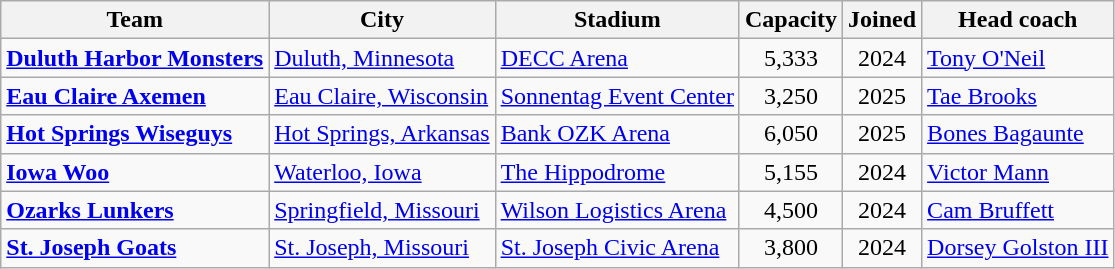<table class="wikitable" style="text-align:left">
<tr>
<th background:white">Team</th>
<th background:white">City</th>
<th background:white">Stadium</th>
<th background:white">Capacity</th>
<th background:white">Joined</th>
<th background:white">Head coach</th>
</tr>
<tr>
<td><strong><a href='#'>Duluth Harbor Monsters</a></strong></td>
<td><a href='#'>Duluth, Minnesota</a></td>
<td><a href='#'>DECC Arena</a></td>
<td align=center>5,333</td>
<td align=center>2024</td>
<td><a href='#'>Tony O'Neil</a></td>
</tr>
<tr>
<td><strong><a href='#'>Eau Claire Axemen</a></strong></td>
<td><a href='#'>Eau Claire, Wisconsin</a></td>
<td><a href='#'>Sonnentag Event Center</a></td>
<td align=center>3,250</td>
<td align=center>2025</td>
<td><a href='#'>Tae Brooks</a></td>
</tr>
<tr>
<td><strong><a href='#'>Hot Springs Wiseguys</a></strong></td>
<td><a href='#'>Hot Springs, Arkansas</a></td>
<td><a href='#'>Bank OZK Arena</a></td>
<td align=center>6,050</td>
<td align=center>2025</td>
<td><a href='#'>Bones Bagaunte</a></td>
</tr>
<tr>
<td><strong><a href='#'>Iowa Woo</a></strong></td>
<td><a href='#'>Waterloo, Iowa</a></td>
<td><a href='#'>The Hippodrome</a></td>
<td align=center>5,155</td>
<td align=center>2024</td>
<td><a href='#'>Victor Mann</a></td>
</tr>
<tr>
<td><strong><a href='#'>Ozarks Lunkers</a></strong></td>
<td><a href='#'>Springfield, Missouri</a></td>
<td><a href='#'>Wilson Logistics Arena</a></td>
<td align=center>4,500</td>
<td align=center>2024</td>
<td><a href='#'>Cam Bruffett</a></td>
</tr>
<tr>
<td><strong><a href='#'>St. Joseph Goats</a></strong></td>
<td><a href='#'>St. Joseph, Missouri</a></td>
<td><a href='#'>St. Joseph Civic Arena</a></td>
<td align=center>3,800</td>
<td align=center>2024</td>
<td><a href='#'>Dorsey Golston III</a></td>
</tr>
</table>
